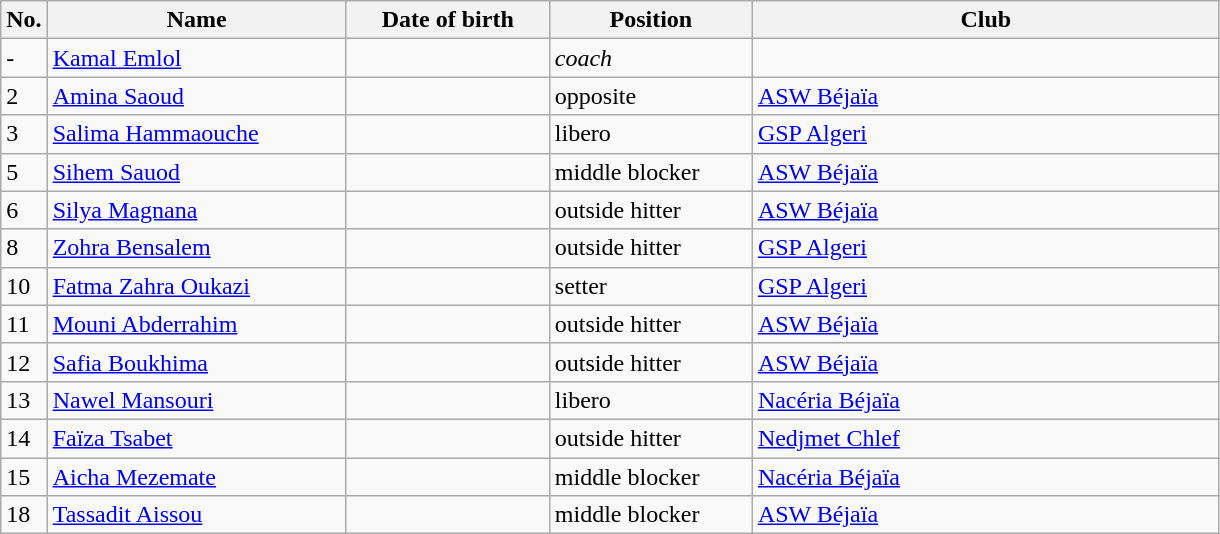<table class=wikitable sortable style=font-size:100%; text-align:center;>
<tr>
<th>No.</th>
<th style=width:12em>Name</th>
<th style=width:8em>Date of birth</th>
<th style=width:8em>Position</th>
<th style=width:19em>Club</th>
</tr>
<tr>
<td>-</td>
<td><a href='#'>Kamal Emlol</a></td>
<td></td>
<td><em>coach</em></td>
<td></td>
</tr>
<tr>
<td>2</td>
<td><a href='#'>Amina Saoud</a></td>
<td></td>
<td>opposite</td>
<td> <a href='#'>ASW Béjaïa</a></td>
</tr>
<tr>
<td>3</td>
<td><a href='#'>Salima Hammaouche</a></td>
<td></td>
<td>libero</td>
<td> <a href='#'>GSP Algeri</a></td>
</tr>
<tr>
<td>5</td>
<td><a href='#'>Sihem Sauod</a></td>
<td></td>
<td>middle blocker</td>
<td> <a href='#'>ASW Béjaïa</a></td>
</tr>
<tr>
<td>6</td>
<td><a href='#'>Silya Magnana</a></td>
<td></td>
<td>outside hitter</td>
<td> <a href='#'>ASW Béjaïa</a></td>
</tr>
<tr>
<td>8</td>
<td><a href='#'>Zohra Bensalem</a></td>
<td></td>
<td>outside hitter</td>
<td> <a href='#'>GSP Algeri</a></td>
</tr>
<tr>
<td>10</td>
<td><a href='#'>Fatma Zahra Oukazi</a></td>
<td></td>
<td>setter</td>
<td> <a href='#'>GSP Algeri</a></td>
</tr>
<tr>
<td>11</td>
<td><a href='#'>Mouni Abderrahim</a></td>
<td></td>
<td>outside hitter</td>
<td> <a href='#'>ASW Béjaïa</a></td>
</tr>
<tr>
<td>12</td>
<td><a href='#'>Safia Boukhima</a></td>
<td></td>
<td>outside hitter</td>
<td> <a href='#'>ASW Béjaïa</a></td>
</tr>
<tr>
<td>13</td>
<td><a href='#'>Nawel Mansouri</a></td>
<td></td>
<td>libero</td>
<td> <a href='#'>Nacéria Béjaïa</a></td>
</tr>
<tr>
<td>14</td>
<td><a href='#'>Faïza Tsabet</a></td>
<td></td>
<td>outside hitter</td>
<td> <a href='#'>Nedjmet Chlef</a></td>
</tr>
<tr>
<td>15</td>
<td><a href='#'>Aicha Mezemate</a></td>
<td></td>
<td>middle blocker</td>
<td> <a href='#'>Nacéria Béjaïa</a></td>
</tr>
<tr>
<td>18</td>
<td><a href='#'>Tassadit Aissou</a></td>
<td></td>
<td>middle blocker</td>
<td> <a href='#'>ASW Béjaïa</a></td>
</tr>
</table>
